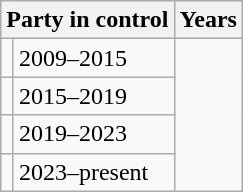<table class="wikitable">
<tr>
<th colspan="2">Party in control</th>
<th>Years</th>
</tr>
<tr>
<td></td>
<td>2009–2015</td>
</tr>
<tr>
<td></td>
<td>2015–2019</td>
</tr>
<tr>
<td></td>
<td>2019–2023</td>
</tr>
<tr>
<td></td>
<td>2023–present</td>
</tr>
</table>
